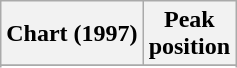<table class="wikitable plainrowheaders">
<tr>
<th>Chart (1997)</th>
<th>Peak<br>position</th>
</tr>
<tr>
</tr>
<tr>
</tr>
</table>
